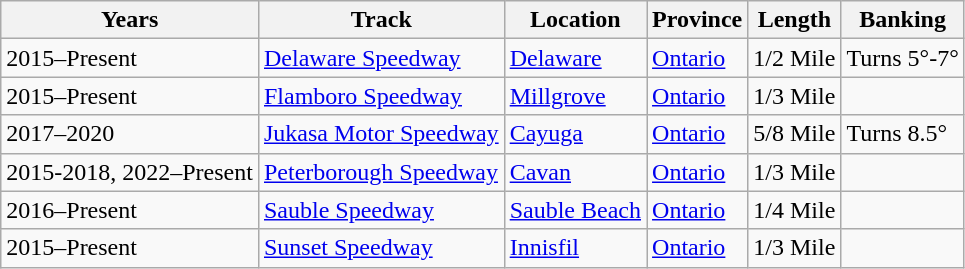<table class="wikitable sortable">
<tr>
<th>Years</th>
<th>Track</th>
<th>Location</th>
<th>Province</th>
<th>Length</th>
<th>Banking</th>
</tr>
<tr>
<td>2015–Present</td>
<td><a href='#'>Delaware Speedway</a></td>
<td><a href='#'>Delaware</a> <br><small> </small></td>
<td><a href='#'>Ontario</a></td>
<td>1/2 Mile</td>
<td>Turns 5°-7°</td>
</tr>
<tr>
<td>2015–Present</td>
<td><a href='#'>Flamboro Speedway</a></td>
<td><a href='#'>Millgrove</a><br><small> </small></td>
<td><a href='#'>Ontario</a></td>
<td>1/3 Mile</td>
<td></td>
</tr>
<tr>
<td>2017–2020</td>
<td><a href='#'>Jukasa Motor Speedway</a></td>
<td><a href='#'>Cayuga</a><br><small> </small></td>
<td><a href='#'>Ontario</a></td>
<td>5/8 Mile</td>
<td>Turns 8.5°</td>
</tr>
<tr>
<td>2015-2018, 2022–Present</td>
<td><a href='#'>Peterborough Speedway</a></td>
<td><a href='#'>Cavan</a><br><small></small></td>
<td><a href='#'>Ontario</a></td>
<td>1/3 Mile</td>
<td></td>
</tr>
<tr>
<td>2016–Present</td>
<td><a href='#'>Sauble Speedway</a></td>
<td><a href='#'>Sauble Beach</a> <br><small> </small></td>
<td><a href='#'>Ontario</a></td>
<td>1/4 Mile</td>
<td></td>
</tr>
<tr>
<td>2015–Present</td>
<td><a href='#'>Sunset Speedway</a></td>
<td><a href='#'>Innisfil</a><br><small></small></td>
<td><a href='#'>Ontario</a></td>
<td>1/3 Mile</td>
<td></td>
</tr>
</table>
